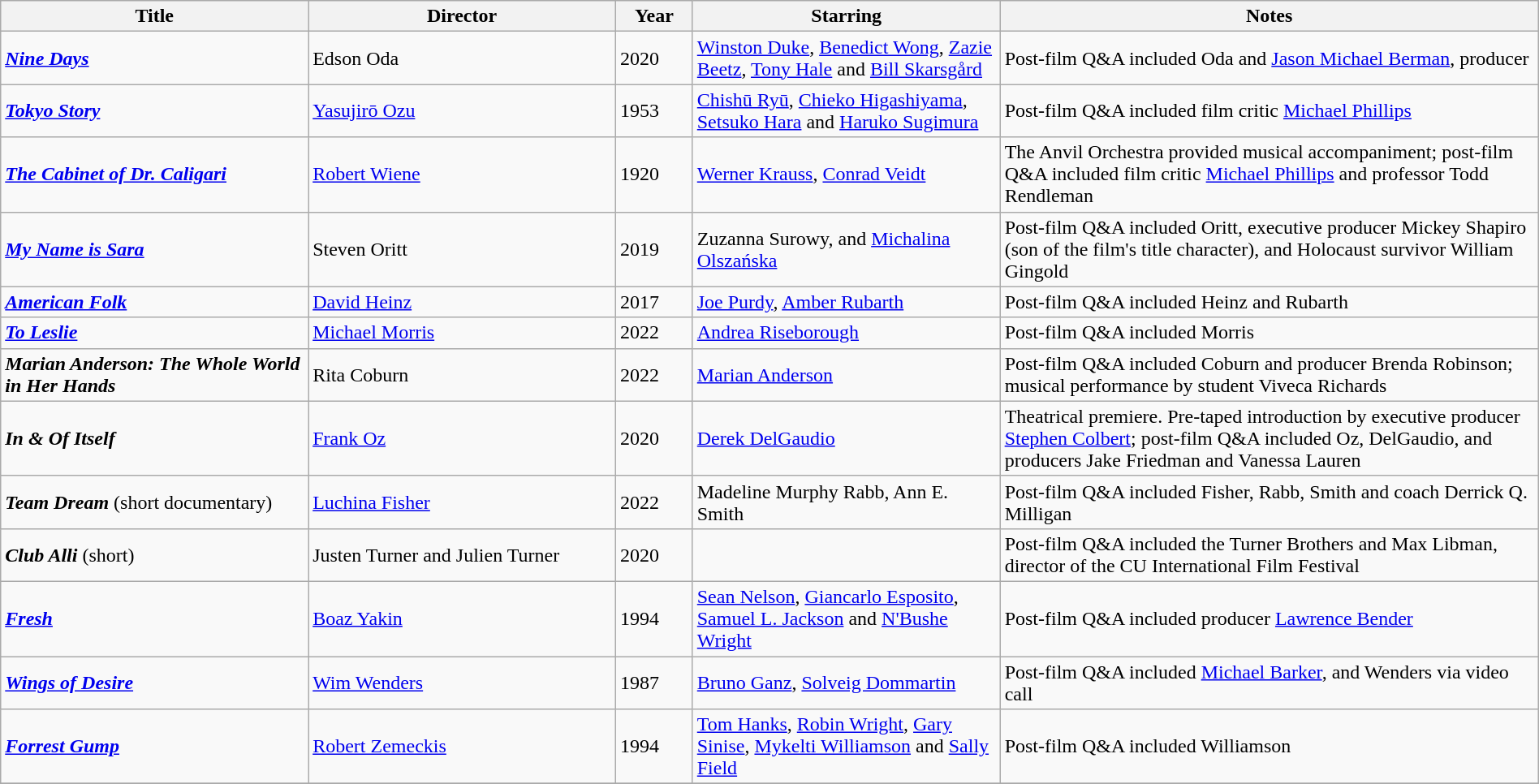<table class="wikitable" style="width:100%;">
<tr>
<th style="width:20%;">Title</th>
<th style="width:20%;">Director</th>
<th style="width:5%;">Year</th>
<th style="width:20%;">Starring</th>
<th style="width:35%;">Notes</th>
</tr>
<tr>
<td><strong><em><a href='#'>Nine Days</a></em></strong></td>
<td>Edson Oda</td>
<td>2020</td>
<td><a href='#'>Winston Duke</a>, <a href='#'>Benedict Wong</a>, <a href='#'>Zazie Beetz</a>, <a href='#'>Tony Hale</a> and <a href='#'>Bill Skarsgård</a></td>
<td>Post-film Q&A included Oda and <a href='#'>Jason Michael Berman</a>, producer</td>
</tr>
<tr>
<td><strong><em><a href='#'>Tokyo Story</a></em></strong></td>
<td><a href='#'>Yasujirō Ozu</a></td>
<td>1953</td>
<td><a href='#'>Chishū Ryū</a>, <a href='#'>Chieko Higashiyama</a>, <a href='#'>Setsuko Hara</a> and <a href='#'>Haruko Sugimura</a></td>
<td>Post-film Q&A included film critic <a href='#'>Michael Phillips</a></td>
</tr>
<tr>
<td><strong><em><a href='#'>The Cabinet of Dr. Caligari</a></em></strong></td>
<td><a href='#'>Robert Wiene</a></td>
<td>1920</td>
<td><a href='#'>Werner Krauss</a>, <a href='#'>Conrad Veidt</a></td>
<td>The Anvil Orchestra provided musical accompaniment; post-film Q&A included film critic <a href='#'>Michael Phillips</a> and professor Todd Rendleman</td>
</tr>
<tr>
<td><strong><em><a href='#'>My Name is Sara</a></em></strong></td>
<td>Steven Oritt</td>
<td>2019</td>
<td>Zuzanna Surowy,  and <a href='#'>Michalina Olszańska</a></td>
<td>Post-film Q&A included Oritt, executive producer Mickey Shapiro (son of the film's title character), and Holocaust survivor William Gingold</td>
</tr>
<tr>
<td><strong><em><a href='#'>American Folk</a></em></strong></td>
<td><a href='#'>David Heinz</a></td>
<td>2017</td>
<td><a href='#'>Joe Purdy</a>, <a href='#'>Amber Rubarth</a></td>
<td>Post-film Q&A included Heinz and Rubarth</td>
</tr>
<tr>
<td><strong><em><a href='#'>To Leslie</a></em></strong></td>
<td><a href='#'>Michael Morris</a></td>
<td>2022</td>
<td><a href='#'>Andrea Riseborough</a></td>
<td>Post-film Q&A included Morris</td>
</tr>
<tr>
<td><strong><em>Marian Anderson: The Whole World in Her Hands</em></strong></td>
<td>Rita Coburn</td>
<td>2022</td>
<td><a href='#'>Marian Anderson</a></td>
<td>Post-film Q&A included Coburn and producer Brenda Robinson; musical performance by student Viveca Richards</td>
</tr>
<tr>
<td><strong><em>In & Of Itself</em></strong></td>
<td><a href='#'>Frank Oz</a></td>
<td>2020</td>
<td><a href='#'>Derek DelGaudio</a></td>
<td>Theatrical premiere. Pre-taped introduction by executive producer <a href='#'>Stephen Colbert</a>; post-film Q&A included Oz, DelGaudio, and producers Jake Friedman and Vanessa Lauren</td>
</tr>
<tr>
<td><strong><em>Team Dream</em></strong> (short documentary)</td>
<td><a href='#'>Luchina Fisher</a></td>
<td>2022</td>
<td>Madeline Murphy Rabb, Ann E. Smith</td>
<td>Post-film Q&A included Fisher, Rabb, Smith and coach Derrick Q. Milligan</td>
</tr>
<tr>
<td><strong><em>Club Alli</em></strong> (short)</td>
<td>Justen Turner and Julien Turner</td>
<td>2020</td>
<td></td>
<td>Post-film Q&A included the Turner Brothers and Max Libman, director of the CU International Film Festival</td>
</tr>
<tr>
<td><strong><em><a href='#'>Fresh</a></em></strong></td>
<td><a href='#'>Boaz Yakin</a></td>
<td>1994</td>
<td><a href='#'>Sean Nelson</a>, <a href='#'>Giancarlo Esposito</a>, <a href='#'>Samuel L. Jackson</a> and <a href='#'>N'Bushe Wright</a></td>
<td>Post-film Q&A included producer <a href='#'>Lawrence Bender</a></td>
</tr>
<tr>
<td><strong><em><a href='#'>Wings of Desire</a></em></strong></td>
<td><a href='#'>Wim Wenders</a></td>
<td>1987</td>
<td><a href='#'>Bruno Ganz</a>, <a href='#'>Solveig Dommartin</a></td>
<td>Post-film Q&A included <a href='#'>Michael Barker</a>, and Wenders via video call</td>
</tr>
<tr>
<td><strong><em><a href='#'>Forrest Gump</a></em></strong></td>
<td><a href='#'>Robert Zemeckis</a></td>
<td>1994</td>
<td><a href='#'>Tom Hanks</a>, <a href='#'>Robin Wright</a>, <a href='#'>Gary Sinise</a>, <a href='#'>Mykelti Williamson</a> and <a href='#'>Sally Field</a></td>
<td>Post-film Q&A included Williamson</td>
</tr>
<tr>
</tr>
</table>
